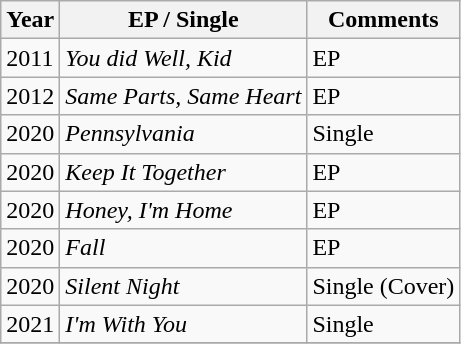<table class="wikitable">
<tr>
<th>Year</th>
<th>EP / Single</th>
<th>Comments</th>
</tr>
<tr>
<td>2011</td>
<td><em>You did Well, Kid</em></td>
<td>EP</td>
</tr>
<tr>
<td>2012</td>
<td><em>Same Parts, Same Heart</em></td>
<td>EP</td>
</tr>
<tr>
<td>2020</td>
<td><em>Pennsylvania</em></td>
<td>Single</td>
</tr>
<tr>
<td>2020</td>
<td><em>Keep It Together</em></td>
<td>EP</td>
</tr>
<tr>
<td>2020</td>
<td><em>Honey, I'm Home</em></td>
<td>EP</td>
</tr>
<tr>
<td>2020</td>
<td><em>Fall</em></td>
<td>EP</td>
</tr>
<tr>
<td>2020</td>
<td><em>Silent Night</em></td>
<td>Single (Cover)</td>
</tr>
<tr>
<td>2021</td>
<td><em>I'm With You</em></td>
<td>Single</td>
</tr>
<tr>
</tr>
</table>
